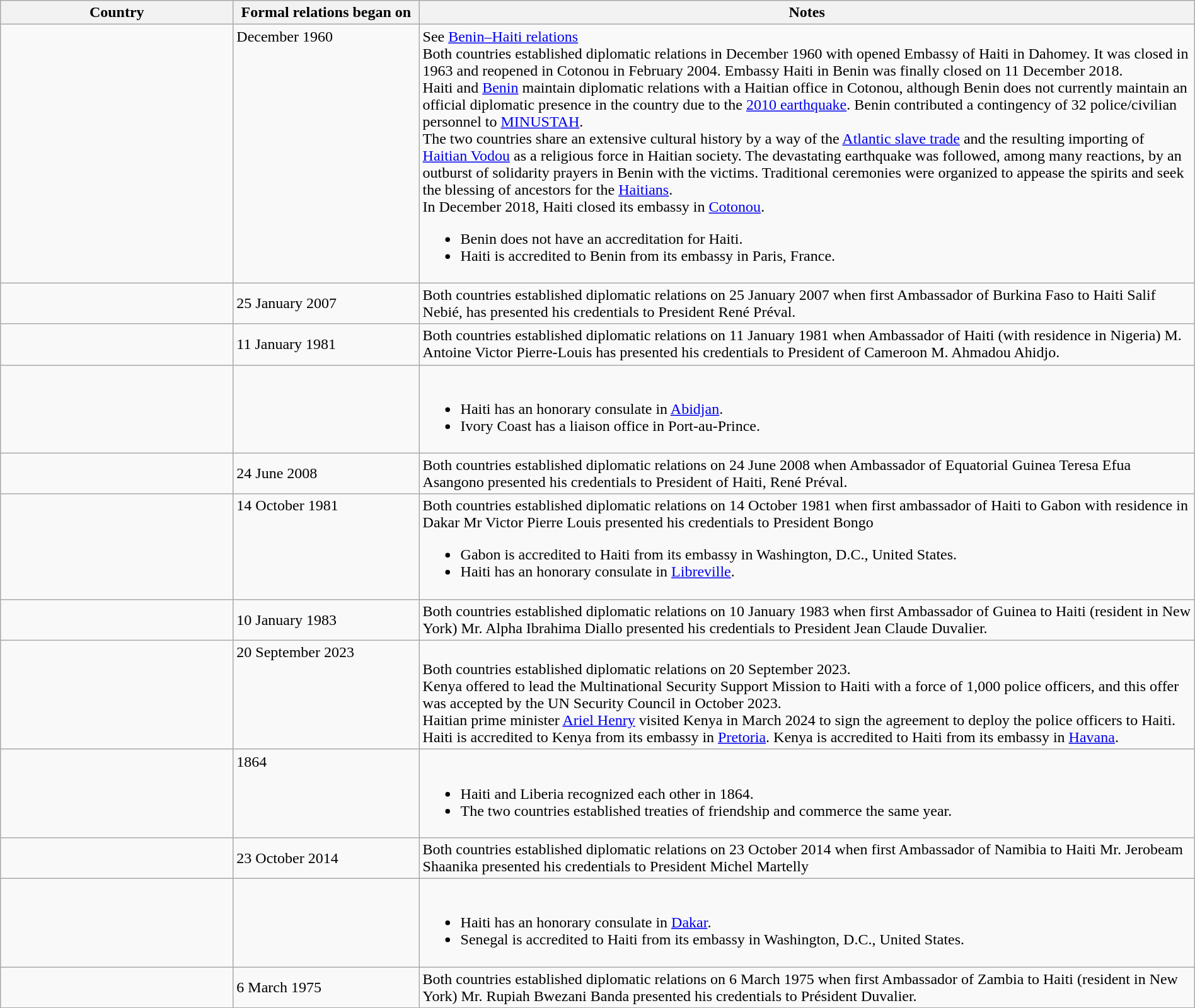<table class="wikitable sortable" style="width:100%; margin:auto;">
<tr>
<th style="width:15%;">Country</th>
<th style="width:12%;">Formal relations began on</th>
<th style="width:50%;">Notes</th>
</tr>
<tr valign="top">
<td></td>
<td>December 1960</td>
<td>See <a href='#'>Benin–Haiti relations</a><br>Both countries established diplomatic relations in December 1960 with opened Embassy of Haiti in Dahomey. It was closed in 1963 and reopened in Cotonou in February 2004. Embassy Haiti in Benin was finally closed on 11 December 2018.<br>Haiti and <a href='#'>Benin</a> maintain diplomatic relations with a Haitian office in Cotonou, although Benin does not currently maintain an official diplomatic presence in the country due to the <a href='#'>2010 earthquake</a>. Benin contributed a contingency of 32 police/civilian personnel to <a href='#'>MINUSTAH</a>.<br>The two countries share an extensive cultural history by a way of the <a href='#'>Atlantic slave trade</a> and the resulting importing of <a href='#'>Haitian Vodou</a> as a religious force in Haitian society. The devastating earthquake was followed, among many reactions, by an outburst of solidarity prayers in Benin with the victims. Traditional ceremonies were organized to appease the spirits and seek the blessing of ancestors for the <a href='#'>Haitians</a>.<br>In December 2018, Haiti closed its embassy in <a href='#'>Cotonou</a>.<ul><li>Benin does not have an accreditation for Haiti.</li><li>Haiti is accredited to Benin from its embassy in Paris, France.</li></ul></td>
</tr>
<tr>
<td></td>
<td>25 January 2007</td>
<td>Both countries established diplomatic relations on 25 January 2007 when first Ambassador of Burkina Faso to Haiti Salif Nebié, has presented his credentials to President René Préval.</td>
</tr>
<tr>
<td></td>
<td>11 January 1981</td>
<td>Both countries established diplomatic relations on 11 January 1981 when Ambassador of Haiti (with residence in Nigeria) M. Antoine Victor Pierre-Louis has presented his credentials to President of Cameroon M. Ahmadou Ahidjo.</td>
</tr>
<tr valign="top">
<td></td>
<td></td>
<td><br><ul><li>Haiti has an honorary consulate in <a href='#'>Abidjan</a>.</li><li>Ivory Coast has a liaison office in Port-au-Prince.</li></ul></td>
</tr>
<tr>
<td></td>
<td>24 June 2008</td>
<td>Both countries established diplomatic relations on 24 June 2008 when Ambassador of Equatorial Guinea Teresa Efua Asangono presented his credentials to President of Haiti, René Préval.</td>
</tr>
<tr valign="top">
<td></td>
<td>14 October 1981</td>
<td>Both countries established diplomatic relations on 14 October 1981 when first ambassador of Haiti to Gabon with residence in Dakar Mr Victor Pierre Louis presented his credentials to President Bongo<br><ul><li>Gabon is accredited to Haiti from its embassy in Washington, D.C., United States.</li><li>Haiti has an honorary consulate in <a href='#'>Libreville</a>.</li></ul></td>
</tr>
<tr>
<td></td>
<td>10 January 1983</td>
<td>Both countries established diplomatic relations on 10 January 1983 when first Ambassador of Guinea to Haiti (resident in New York) Mr. Alpha Ibrahima Diallo presented his credentials to President Jean Claude Duvalier.</td>
</tr>
<tr valign="top">
<td></td>
<td>20 September 2023</td>
<td><br>Both countries established diplomatic relations on 20 September 2023.<br>Kenya offered to lead the Multinational Security Support Mission to Haiti with a force of 1,000 police officers, and this offer was accepted by the UN Security Council in October 2023.<br>Haitian prime minister <a href='#'>Ariel Henry</a> visited Kenya in March 2024 to sign the agreement to deploy the police officers to Haiti.<br>Haiti is accredited to Kenya from its embassy in <a href='#'>Pretoria</a>.
Kenya is accredited to Haiti from its embassy in <a href='#'>Havana</a>.</td>
</tr>
<tr valign="top">
<td></td>
<td>1864</td>
<td><br><ul><li>Haiti and Liberia recognized each other in 1864.</li><li>The two countries established treaties of friendship and commerce the same year.</li></ul></td>
</tr>
<tr>
<td></td>
<td>23 October 2014</td>
<td>Both countries established diplomatic relations on 23 October 2014 when first Ambassador of Namibia to Haiti Mr. Jerobeam Shaanika presented his credentials to President Michel Martelly</td>
</tr>
<tr valign="top">
<td></td>
<td></td>
<td><br><ul><li>Haiti has an honorary consulate in <a href='#'>Dakar</a>.</li><li>Senegal is accredited to Haiti from its embassy in Washington, D.C., United States.</li></ul></td>
</tr>
<tr>
<td></td>
<td>6 March 1975</td>
<td>Both countries established diplomatic relations on 6 March 1975 when first Ambassador of Zambia to Haiti (resident in New York) Mr. Rupiah Bwezani Banda presented his credentials to Président Duvalier.</td>
</tr>
</table>
